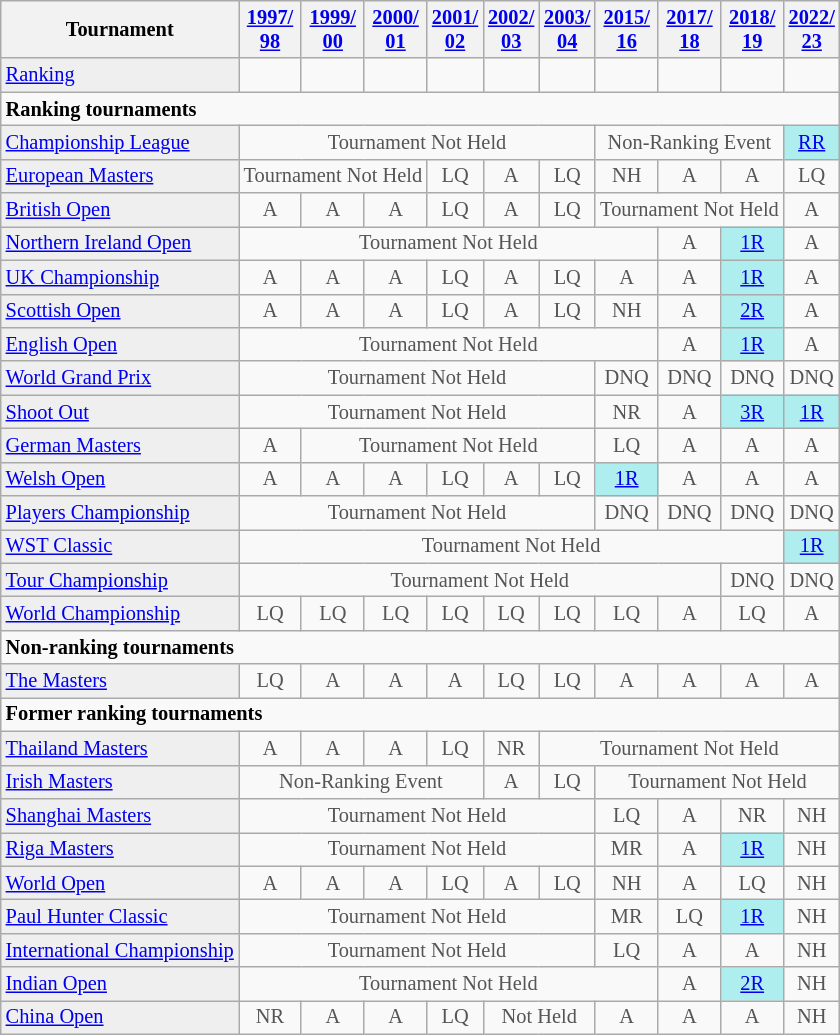<table class="wikitable" style="font-size:85%;">
<tr>
<th>Tournament</th>
<th><a href='#'>1997/<br>98</a></th>
<th><a href='#'>1999/<br>00</a></th>
<th><a href='#'>2000/<br>01</a></th>
<th><a href='#'>2001/<br>02</a></th>
<th><a href='#'>2002/<br>03</a></th>
<th><a href='#'>2003/<br>04</a></th>
<th><a href='#'>2015/<br>16</a></th>
<th><a href='#'>2017/<br>18</a></th>
<th><a href='#'>2018/<br>19</a></th>
<th><a href='#'>2022/<br>23</a></th>
</tr>
<tr>
<td style="background:#EFEFEF;"><a href='#'>Ranking</a></td>
<td align="center"></td>
<td align="center"></td>
<td align="center"></td>
<td align="center"></td>
<td align="center"></td>
<td align="center"></td>
<td align="center"></td>
<td align="center"></td>
<td align="center"></td>
<td align="center"></td>
</tr>
<tr>
<td colspan="20"><strong>Ranking tournaments</strong></td>
</tr>
<tr>
<td style="background:#EFEFEF;"><a href='#'>Championship League</a></td>
<td align="center" colspan="6" style="color:#555555;">Tournament Not Held</td>
<td align="center" colspan="3" style="color:#555555;">Non-Ranking Event</td>
<td align="center" style="background:#afeeee;"><a href='#'>RR</a></td>
</tr>
<tr>
<td style="background:#EFEFEF;"><a href='#'>European Masters</a></td>
<td align="center" colspan="3" style="color:#555555;">Tournament Not Held</td>
<td align="center" style="color:#555555;">LQ</td>
<td align="center" style="color:#555555;">A</td>
<td align="center" style="color:#555555;">LQ</td>
<td align="center" style="color:#555555;">NH</td>
<td align="center" style="color:#555555;">A</td>
<td align="center" style="color:#555555;">A</td>
<td align="center" style="color:#555555;">LQ</td>
</tr>
<tr>
<td style="background:#EFEFEF;"><a href='#'>British Open</a></td>
<td align="center" style="color:#555555;">A</td>
<td align="center" style="color:#555555;">A</td>
<td align="center" style="color:#555555;">A</td>
<td align="center" style="color:#555555;">LQ</td>
<td align="center" style="color:#555555;">A</td>
<td align="center" style="color:#555555;">LQ</td>
<td align="center" colspan="3" style="color:#555555;">Tournament Not Held</td>
<td align="center" style="color:#555555;">A</td>
</tr>
<tr>
<td style="background:#EFEFEF;"><a href='#'>Northern Ireland Open</a></td>
<td align="center" colspan="7" style="color:#555555;">Tournament Not Held</td>
<td align="center" style="color:#555555;">A</td>
<td align="center" style="background:#afeeee;"><a href='#'>1R</a></td>
<td align="center" style="color:#555555;">A</td>
</tr>
<tr>
<td style="background:#EFEFEF;"><a href='#'>UK Championship</a></td>
<td align="center" style="color:#555555;">A</td>
<td align="center" style="color:#555555;">A</td>
<td align="center" style="color:#555555;">A</td>
<td align="center" style="color:#555555;">LQ</td>
<td align="center" style="color:#555555;">A</td>
<td align="center" style="color:#555555;">LQ</td>
<td align="center" style="color:#555555;">A</td>
<td align="center" style="color:#555555;">A</td>
<td align="center" style="background:#afeeee;"><a href='#'>1R</a></td>
<td align="center" style="color:#555555;">A</td>
</tr>
<tr>
<td style="background:#EFEFEF;"><a href='#'>Scottish Open</a></td>
<td align="center" style="color:#555555;">A</td>
<td align="center" style="color:#555555;">A</td>
<td align="center" style="color:#555555;">A</td>
<td align="center" style="color:#555555;">LQ</td>
<td align="center" style="color:#555555;">A</td>
<td align="center" style="color:#555555;">LQ</td>
<td align="center" style="color:#555555;">NH</td>
<td align="center" style="color:#555555;">A</td>
<td align="center" style="background:#afeeee;"><a href='#'>2R</a></td>
<td align="center" style="color:#555555;">A</td>
</tr>
<tr>
<td style="background:#EFEFEF;"><a href='#'>English Open</a></td>
<td align="center" colspan="7" style="color:#555555;">Tournament Not Held</td>
<td align="center" style="color:#555555;">A</td>
<td align="center" style="background:#afeeee;"><a href='#'>1R</a></td>
<td align="center" style="color:#555555;">A</td>
</tr>
<tr>
<td style="background:#EFEFEF;"><a href='#'>World Grand Prix</a></td>
<td align="center" colspan="6" style="color:#555555;">Tournament Not Held</td>
<td align="center" style="color:#555555;">DNQ</td>
<td align="center" style="color:#555555;">DNQ</td>
<td align="center" style="color:#555555;">DNQ</td>
<td align="center" style="color:#555555;">DNQ</td>
</tr>
<tr>
<td style="background:#EFEFEF;"><a href='#'>Shoot Out</a></td>
<td align="center" colspan="6" style="color:#555555;">Tournament Not Held</td>
<td align="center" style="color:#555555;">NR</td>
<td align="center" style="color:#555555;">A</td>
<td align="center" style="background:#afeeee;"><a href='#'>3R</a></td>
<td align="center" style="background:#afeeee;"><a href='#'>1R</a></td>
</tr>
<tr>
<td style="background:#EFEFEF;"><a href='#'>German Masters</a></td>
<td align="center" style="color:#555555;">A</td>
<td align="center" colspan="5" style="color:#555555;">Tournament Not Held</td>
<td align="center" style="color:#555555;">LQ</td>
<td align="center" style="color:#555555;">A</td>
<td align="center" style="color:#555555;">A</td>
<td align="center" style="color:#555555;">A</td>
</tr>
<tr>
<td style="background:#EFEFEF;"><a href='#'>Welsh Open</a></td>
<td align="center" style="color:#555555;">A</td>
<td align="center" style="color:#555555;">A</td>
<td align="center" style="color:#555555;">A</td>
<td align="center" style="color:#555555;">LQ</td>
<td align="center" style="color:#555555;">A</td>
<td align="center" style="color:#555555;">LQ</td>
<td align="center" style="background:#afeeee;"><a href='#'>1R</a></td>
<td align="center" style="color:#555555;">A</td>
<td align="center" style="color:#555555;">A</td>
<td align="center" style="color:#555555;">A</td>
</tr>
<tr>
<td style="background:#EFEFEF;"><a href='#'>Players Championship</a></td>
<td align="center" colspan="6" style="color:#555555;">Tournament Not Held</td>
<td align="center" style="color:#555555;">DNQ</td>
<td align="center" style="color:#555555;">DNQ</td>
<td align="center" style="color:#555555;">DNQ</td>
<td align="center" style="color:#555555;">DNQ</td>
</tr>
<tr>
<td style="background:#EFEFEF;"><a href='#'>WST Classic</a></td>
<td align="center" colspan="9" style="color:#555555;">Tournament Not Held</td>
<td align="center" style="background:#afeeee;"><a href='#'>1R</a></td>
</tr>
<tr>
<td style="background:#EFEFEF;"><a href='#'>Tour Championship</a></td>
<td align="center" colspan="8" style="color:#555555;">Tournament Not Held</td>
<td align="center" style="color:#555555;">DNQ</td>
<td align="center" style="color:#555555;">DNQ</td>
</tr>
<tr>
<td style="background:#EFEFEF;"><a href='#'>World Championship</a></td>
<td align="center" style="color:#555555;">LQ</td>
<td align="center" style="color:#555555;">LQ</td>
<td align="center" style="color:#555555;">LQ</td>
<td align="center" style="color:#555555;">LQ</td>
<td align="center" style="color:#555555;">LQ</td>
<td align="center" style="color:#555555;">LQ</td>
<td align="center" style="color:#555555;">LQ</td>
<td align="center" style="color:#555555;">A</td>
<td align="center" style="color:#555555;">LQ</td>
<td align="center" style="color:#555555;">A</td>
</tr>
<tr>
<td colspan="20"><strong>Non-ranking tournaments</strong></td>
</tr>
<tr>
<td style="background:#EFEFEF;"><a href='#'>The Masters</a></td>
<td align="center" style="color:#555555;">LQ</td>
<td align="center" style="color:#555555;">A</td>
<td align="center" style="color:#555555;">A</td>
<td align="center" style="color:#555555;">A</td>
<td align="center" style="color:#555555;">LQ</td>
<td align="center" style="color:#555555;">LQ</td>
<td align="center" style="color:#555555;">A</td>
<td align="center" style="color:#555555;">A</td>
<td align="center" style="color:#555555;">A</td>
<td align="center" style="color:#555555;">A</td>
</tr>
<tr>
<td colspan="20"><strong>Former ranking tournaments</strong></td>
</tr>
<tr>
<td style="background:#EFEFEF;"><a href='#'>Thailand Masters</a></td>
<td align="center" style="color:#555555;">A</td>
<td align="center" style="color:#555555;">A</td>
<td align="center" style="color:#555555;">A</td>
<td align="center" style="color:#555555;">LQ</td>
<td align="center" style="color:#555555;">NR</td>
<td align="center" colspan="20" style="color:#555555;">Tournament Not Held</td>
</tr>
<tr>
<td style="background:#EFEFEF;"><a href='#'>Irish Masters</a></td>
<td align="center" colspan="4" style="color:#555555;">Non-Ranking Event</td>
<td align="center" style="color:#555555;">A</td>
<td align="center" style="color:#555555;">LQ</td>
<td align="center" colspan="20" style="color:#555555;">Tournament Not Held</td>
</tr>
<tr>
<td style="background:#EFEFEF;"><a href='#'>Shanghai Masters</a></td>
<td align="center" colspan="6" style="color:#555555;">Tournament Not Held</td>
<td align="center" style="color:#555555;">LQ</td>
<td align="center" style="color:#555555;">A</td>
<td align="center" style="color:#555555;">NR</td>
<td align="center" style="color:#555555;">NH</td>
</tr>
<tr>
<td style="background:#EFEFEF;"><a href='#'>Riga Masters</a></td>
<td align="center" colspan="6" style="color:#555555;">Tournament Not Held</td>
<td align="center" style="color:#555555;">MR</td>
<td align="center" style="color:#555555;">A</td>
<td align="center" style="background:#afeeee;"><a href='#'>1R</a></td>
<td align="center" style="color:#555555;">NH</td>
</tr>
<tr>
<td style="background:#EFEFEF;"><a href='#'>World Open</a></td>
<td align="center" style="color:#555555;">A</td>
<td align="center" style="color:#555555;">A</td>
<td align="center" style="color:#555555;">A</td>
<td align="center" style="color:#555555;">LQ</td>
<td align="center" style="color:#555555;">A</td>
<td align="center" style="color:#555555;">LQ</td>
<td align="center" style="color:#555555;">NH</td>
<td align="center" style="color:#555555;">A</td>
<td align="center" style="color:#555555;">LQ</td>
<td align="center" style="color:#555555;">NH</td>
</tr>
<tr>
<td style="background:#EFEFEF;"><a href='#'>Paul Hunter Classic</a></td>
<td align="center" colspan="6" style="color:#555555;">Tournament Not Held</td>
<td align="center" style="color:#555555;">MR</td>
<td align="center" style="color:#555555;">LQ</td>
<td align="center" style="background:#afeeee;"><a href='#'>1R</a></td>
<td align="center" style="color:#555555;">NH</td>
</tr>
<tr>
<td style="background:#EFEFEF;"><a href='#'>International Championship</a></td>
<td align="center" colspan="6" style="color:#555555;">Tournament Not Held</td>
<td align="center" style="color:#555555;">LQ</td>
<td align="center" style="color:#555555;">A</td>
<td align="center" style="color:#555555;">A</td>
<td align="center" style="color:#555555;">NH</td>
</tr>
<tr>
<td style="background:#EFEFEF;"><a href='#'>Indian Open</a></td>
<td align="center" colspan="7" style="color:#555555;">Tournament Not Held</td>
<td align="center" style="color:#555555;">A</td>
<td align="center" style="background:#afeeee;"><a href='#'>2R</a></td>
<td align="center" style="color:#555555;">NH</td>
</tr>
<tr>
<td style="background:#EFEFEF;"><a href='#'>China Open</a></td>
<td align="center" style="color:#555555;">NR</td>
<td align="center" style="color:#555555;">A</td>
<td align="center" style="color:#555555;">A</td>
<td align="center" style="color:#555555;">LQ</td>
<td align="center" colspan="2" style="color:#555555;">Not Held</td>
<td align="center" style="color:#555555;">A</td>
<td align="center" style="color:#555555;">A</td>
<td align="center" style="color:#555555;">A</td>
<td align="center" style="color:#555555;">NH</td>
</tr>
</table>
